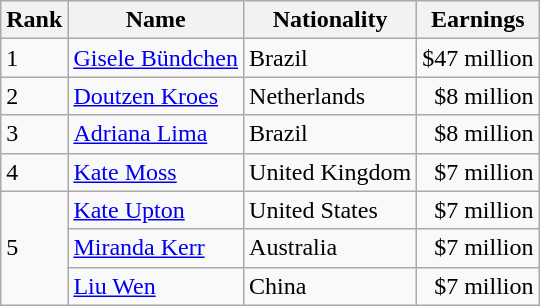<table class="wikitable sortable" border="0">
<tr>
<th scope="col">Rank</th>
<th scope="col">Name</th>
<th scope="col">Nationality</th>
<th scope="col">Earnings</th>
</tr>
<tr>
<td>1</td>
<td><a href='#'>Gisele Bündchen</a></td>
<td>Brazil</td>
<td align="right">$47 million</td>
</tr>
<tr>
<td>2</td>
<td><a href='#'>Doutzen Kroes</a></td>
<td>Netherlands</td>
<td align="right">$8 million</td>
</tr>
<tr>
<td>3</td>
<td><a href='#'>Adriana Lima</a></td>
<td>Brazil</td>
<td align="right">$8 million</td>
</tr>
<tr>
<td>4</td>
<td><a href='#'>Kate Moss</a></td>
<td>United Kingdom</td>
<td align="right">$7 million</td>
</tr>
<tr>
<td rowspan="3">5</td>
<td><a href='#'>Kate Upton</a></td>
<td>United States</td>
<td align="right">$7 million</td>
</tr>
<tr>
<td><a href='#'>Miranda Kerr</a></td>
<td>Australia</td>
<td align="right">$7 million</td>
</tr>
<tr>
<td><a href='#'>Liu Wen</a></td>
<td>China</td>
<td align="right">$7 million</td>
</tr>
</table>
